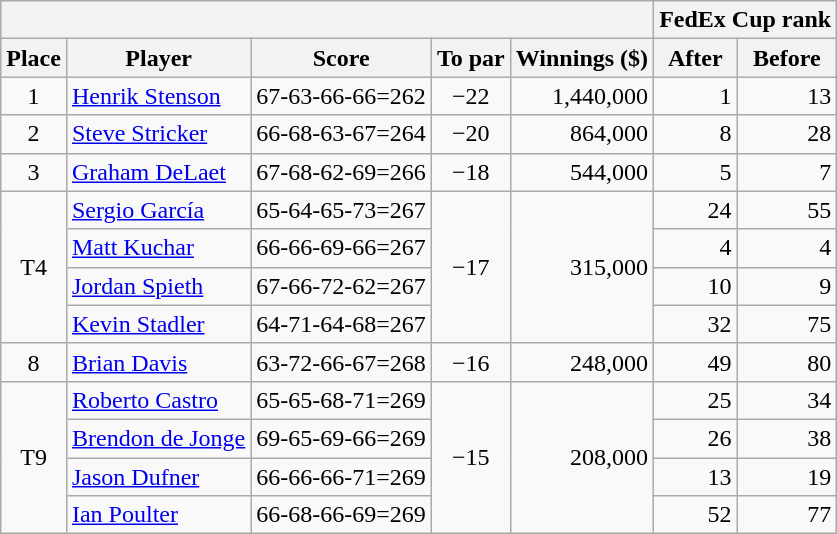<table class=wikitable>
<tr>
<th colspan=5></th>
<th colspan=2>FedEx Cup rank</th>
</tr>
<tr>
<th>Place</th>
<th>Player</th>
<th>Score</th>
<th>To par</th>
<th>Winnings ($)</th>
<th>After</th>
<th>Before</th>
</tr>
<tr>
<td align=center>1</td>
<td> <a href='#'>Henrik Stenson</a></td>
<td>67-63-66-66=262</td>
<td align=center>−22</td>
<td align=right>1,440,000</td>
<td align=right>1</td>
<td align=right>13</td>
</tr>
<tr>
<td align=center>2</td>
<td> <a href='#'>Steve Stricker</a></td>
<td>66-68-63-67=264</td>
<td align=center>−20</td>
<td align=right>864,000</td>
<td align=right>8</td>
<td align=right>28</td>
</tr>
<tr>
<td align=center>3</td>
<td> <a href='#'>Graham DeLaet</a></td>
<td>67-68-62-69=266</td>
<td align=center>−18</td>
<td align=right>544,000</td>
<td align=right>5</td>
<td align=right>7</td>
</tr>
<tr>
<td align=center rowspan=4>T4</td>
<td> <a href='#'>Sergio García</a></td>
<td>65-64-65-73=267</td>
<td align=center rowspan=4>−17</td>
<td align=right rowspan=4>315,000</td>
<td align=right>24</td>
<td align=right>55</td>
</tr>
<tr>
<td> <a href='#'>Matt Kuchar</a></td>
<td>66-66-69-66=267</td>
<td align=right>4</td>
<td align=right>4</td>
</tr>
<tr>
<td> <a href='#'>Jordan Spieth</a></td>
<td>67-66-72-62=267</td>
<td align=right>10</td>
<td align=right>9</td>
</tr>
<tr>
<td> <a href='#'>Kevin Stadler</a></td>
<td>64-71-64-68=267</td>
<td align=right>32</td>
<td align=right>75</td>
</tr>
<tr>
<td align=center>8</td>
<td> <a href='#'>Brian Davis</a></td>
<td>63-72-66-67=268</td>
<td align=center>−16</td>
<td align=right>248,000</td>
<td align=right>49</td>
<td align=right>80</td>
</tr>
<tr>
<td align=center rowspan=4>T9</td>
<td> <a href='#'>Roberto Castro</a></td>
<td>65-65-68-71=269</td>
<td align=center rowspan=4>−15</td>
<td align=right rowspan=4>208,000</td>
<td align=right>25</td>
<td align=right>34</td>
</tr>
<tr>
<td> <a href='#'>Brendon de Jonge</a></td>
<td>69-65-69-66=269</td>
<td align=right>26</td>
<td align=right>38</td>
</tr>
<tr>
<td> <a href='#'>Jason Dufner</a></td>
<td>66-66-66-71=269</td>
<td align=right>13</td>
<td align=right>19</td>
</tr>
<tr>
<td> <a href='#'>Ian Poulter</a></td>
<td>66-68-66-69=269</td>
<td align=right>52</td>
<td align=right>77</td>
</tr>
</table>
